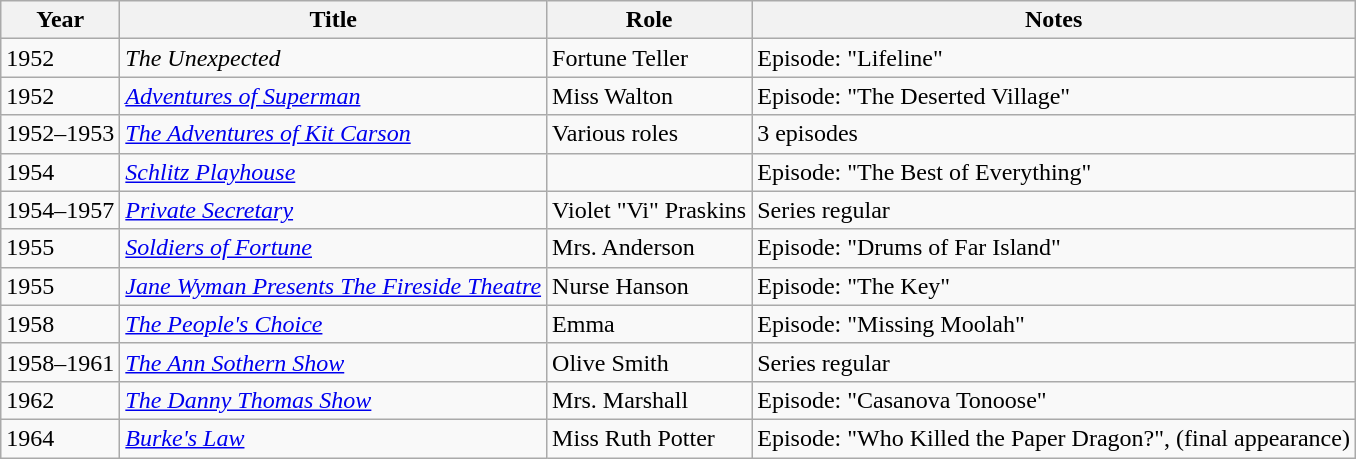<table class="wikitable sortable">
<tr>
<th>Year</th>
<th>Title</th>
<th>Role</th>
<th class="unsortable">Notes</th>
</tr>
<tr>
<td>1952</td>
<td><em>The Unexpected</em></td>
<td>Fortune Teller</td>
<td>Episode: "Lifeline"</td>
</tr>
<tr>
<td>1952</td>
<td><em><a href='#'>Adventures of Superman</a></em></td>
<td>Miss Walton</td>
<td>Episode: "The Deserted Village"</td>
</tr>
<tr>
<td>1952–1953</td>
<td><em><a href='#'>The Adventures of Kit Carson</a></em></td>
<td>Various roles</td>
<td>3 episodes</td>
</tr>
<tr>
<td>1954</td>
<td><em><a href='#'>Schlitz Playhouse</a></em></td>
<td></td>
<td>Episode: "The Best of Everything"</td>
</tr>
<tr>
<td>1954–1957</td>
<td><em><a href='#'>Private Secretary</a></em></td>
<td>Violet "Vi" Praskins</td>
<td>Series regular</td>
</tr>
<tr>
<td>1955</td>
<td><em><a href='#'>Soldiers of Fortune</a></em></td>
<td>Mrs. Anderson</td>
<td>Episode: "Drums of Far Island"</td>
</tr>
<tr>
<td>1955</td>
<td><em><a href='#'>Jane Wyman Presents The Fireside Theatre</a></em></td>
<td>Nurse Hanson</td>
<td>Episode: "The Key"</td>
</tr>
<tr>
<td>1958</td>
<td><em><a href='#'>The People's Choice</a></em></td>
<td>Emma</td>
<td>Episode: "Missing Moolah"</td>
</tr>
<tr>
<td>1958–1961</td>
<td><em><a href='#'>The Ann Sothern Show</a></em></td>
<td>Olive Smith</td>
<td>Series regular</td>
</tr>
<tr>
<td>1962</td>
<td><em><a href='#'>The Danny Thomas Show</a></em></td>
<td>Mrs. Marshall</td>
<td>Episode: "Casanova Tonoose"</td>
</tr>
<tr>
<td>1964</td>
<td><em><a href='#'>Burke's Law</a></em></td>
<td>Miss Ruth Potter</td>
<td>Episode: "Who Killed the Paper Dragon?", (final appearance)</td>
</tr>
</table>
